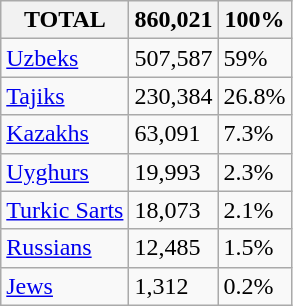<table class="wikitable">
<tr>
<th>TOTAL</th>
<th>860,021</th>
<th>100%</th>
</tr>
<tr>
<td><a href='#'>Uzbeks</a></td>
<td>507,587</td>
<td>59%</td>
</tr>
<tr>
<td><a href='#'>Tajiks</a></td>
<td>230,384</td>
<td>26.8%</td>
</tr>
<tr>
<td><a href='#'>Kazakhs</a></td>
<td>63,091</td>
<td>7.3%</td>
</tr>
<tr>
<td><a href='#'>Uyghurs</a></td>
<td>19,993</td>
<td>2.3%</td>
</tr>
<tr>
<td><a href='#'>Turkic Sarts</a></td>
<td>18,073</td>
<td>2.1%</td>
</tr>
<tr>
<td><a href='#'>Russians</a></td>
<td>12,485</td>
<td>1.5%</td>
</tr>
<tr>
<td><a href='#'>Jews</a></td>
<td>1,312</td>
<td>0.2%</td>
</tr>
</table>
